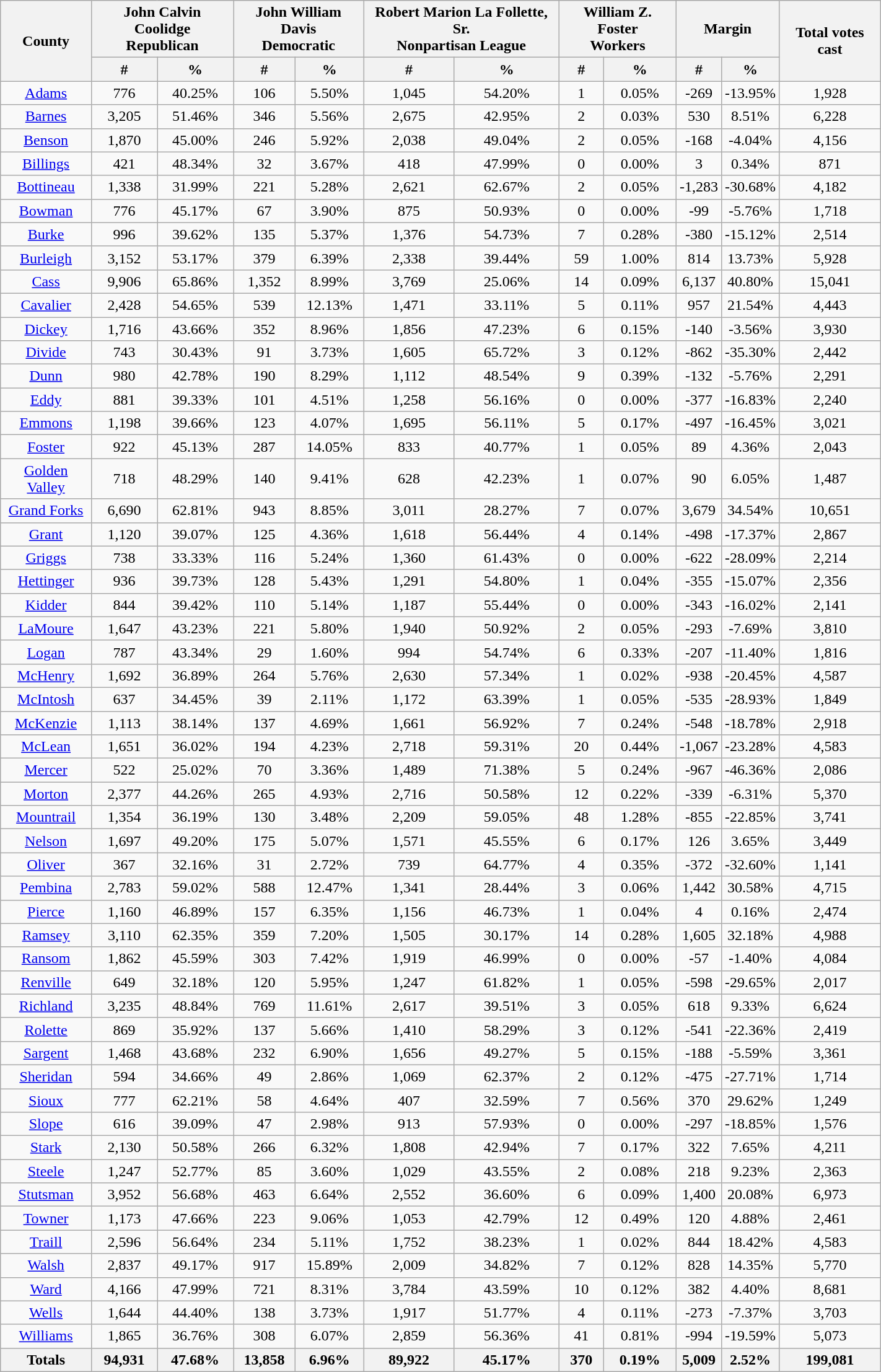<table class="wikitable sortable" width="75%">
<tr>
<th rowspan="2">County</th>
<th colspan="2">John Calvin Coolidge<br>Republican</th>
<th colspan="2">John William Davis<br>Democratic</th>
<th colspan="2">Robert Marion La Follette, Sr.<br>Nonpartisan League</th>
<th colspan="2">William Z. Foster<br>Workers</th>
<th colspan="2">Margin</th>
<th rowspan="2">Total votes cast</th>
</tr>
<tr style="text-align:center;">
<th data-sort-type="number">#</th>
<th data-sort-type="number">%</th>
<th data-sort-type="number">#</th>
<th data-sort-type="number">%</th>
<th data-sort-type="number">#</th>
<th data-sort-type="number">%</th>
<th data-sort-type="number">#</th>
<th data-sort-type="number">%</th>
<th data-sort-type="number">#</th>
<th data-sort-type="number">%</th>
</tr>
<tr style="text-align:center;">
<td><a href='#'>Adams</a></td>
<td>776</td>
<td>40.25%</td>
<td>106</td>
<td>5.50%</td>
<td>1,045</td>
<td>54.20%</td>
<td>1</td>
<td>0.05%</td>
<td>-269</td>
<td>-13.95%</td>
<td>1,928</td>
</tr>
<tr style="text-align:center;">
<td><a href='#'>Barnes</a></td>
<td>3,205</td>
<td>51.46%</td>
<td>346</td>
<td>5.56%</td>
<td>2,675</td>
<td>42.95%</td>
<td>2</td>
<td>0.03%</td>
<td>530</td>
<td>8.51%</td>
<td>6,228</td>
</tr>
<tr style="text-align:center;">
<td><a href='#'>Benson</a></td>
<td>1,870</td>
<td>45.00%</td>
<td>246</td>
<td>5.92%</td>
<td>2,038</td>
<td>49.04%</td>
<td>2</td>
<td>0.05%</td>
<td>-168</td>
<td>-4.04%</td>
<td>4,156</td>
</tr>
<tr style="text-align:center;">
<td><a href='#'>Billings</a></td>
<td>421</td>
<td>48.34%</td>
<td>32</td>
<td>3.67%</td>
<td>418</td>
<td>47.99%</td>
<td>0</td>
<td>0.00%</td>
<td>3</td>
<td>0.34%</td>
<td>871</td>
</tr>
<tr style="text-align:center;">
<td><a href='#'>Bottineau</a></td>
<td>1,338</td>
<td>31.99%</td>
<td>221</td>
<td>5.28%</td>
<td>2,621</td>
<td>62.67%</td>
<td>2</td>
<td>0.05%</td>
<td>-1,283</td>
<td>-30.68%</td>
<td>4,182</td>
</tr>
<tr style="text-align:center;">
<td><a href='#'>Bowman</a></td>
<td>776</td>
<td>45.17%</td>
<td>67</td>
<td>3.90%</td>
<td>875</td>
<td>50.93%</td>
<td>0</td>
<td>0.00%</td>
<td>-99</td>
<td>-5.76%</td>
<td>1,718</td>
</tr>
<tr style="text-align:center;">
<td><a href='#'>Burke</a></td>
<td>996</td>
<td>39.62%</td>
<td>135</td>
<td>5.37%</td>
<td>1,376</td>
<td>54.73%</td>
<td>7</td>
<td>0.28%</td>
<td>-380</td>
<td>-15.12%</td>
<td>2,514</td>
</tr>
<tr style="text-align:center;">
<td><a href='#'>Burleigh</a></td>
<td>3,152</td>
<td>53.17%</td>
<td>379</td>
<td>6.39%</td>
<td>2,338</td>
<td>39.44%</td>
<td>59</td>
<td>1.00%</td>
<td>814</td>
<td>13.73%</td>
<td>5,928</td>
</tr>
<tr style="text-align:center;">
<td><a href='#'>Cass</a></td>
<td>9,906</td>
<td>65.86%</td>
<td>1,352</td>
<td>8.99%</td>
<td>3,769</td>
<td>25.06%</td>
<td>14</td>
<td>0.09%</td>
<td>6,137</td>
<td>40.80%</td>
<td>15,041</td>
</tr>
<tr style="text-align:center;">
<td><a href='#'>Cavalier</a></td>
<td>2,428</td>
<td>54.65%</td>
<td>539</td>
<td>12.13%</td>
<td>1,471</td>
<td>33.11%</td>
<td>5</td>
<td>0.11%</td>
<td>957</td>
<td>21.54%</td>
<td>4,443</td>
</tr>
<tr style="text-align:center;">
<td><a href='#'>Dickey</a></td>
<td>1,716</td>
<td>43.66%</td>
<td>352</td>
<td>8.96%</td>
<td>1,856</td>
<td>47.23%</td>
<td>6</td>
<td>0.15%</td>
<td>-140</td>
<td>-3.56%</td>
<td>3,930</td>
</tr>
<tr style="text-align:center;">
<td><a href='#'>Divide</a></td>
<td>743</td>
<td>30.43%</td>
<td>91</td>
<td>3.73%</td>
<td>1,605</td>
<td>65.72%</td>
<td>3</td>
<td>0.12%</td>
<td>-862</td>
<td>-35.30%</td>
<td>2,442</td>
</tr>
<tr style="text-align:center;">
<td><a href='#'>Dunn</a></td>
<td>980</td>
<td>42.78%</td>
<td>190</td>
<td>8.29%</td>
<td>1,112</td>
<td>48.54%</td>
<td>9</td>
<td>0.39%</td>
<td>-132</td>
<td>-5.76%</td>
<td>2,291</td>
</tr>
<tr style="text-align:center;">
<td><a href='#'>Eddy</a></td>
<td>881</td>
<td>39.33%</td>
<td>101</td>
<td>4.51%</td>
<td>1,258</td>
<td>56.16%</td>
<td>0</td>
<td>0.00%</td>
<td>-377</td>
<td>-16.83%</td>
<td>2,240</td>
</tr>
<tr style="text-align:center;">
<td><a href='#'>Emmons</a></td>
<td>1,198</td>
<td>39.66%</td>
<td>123</td>
<td>4.07%</td>
<td>1,695</td>
<td>56.11%</td>
<td>5</td>
<td>0.17%</td>
<td>-497</td>
<td>-16.45%</td>
<td>3,021</td>
</tr>
<tr style="text-align:center;">
<td><a href='#'>Foster</a></td>
<td>922</td>
<td>45.13%</td>
<td>287</td>
<td>14.05%</td>
<td>833</td>
<td>40.77%</td>
<td>1</td>
<td>0.05%</td>
<td>89</td>
<td>4.36%</td>
<td>2,043</td>
</tr>
<tr style="text-align:center;">
<td><a href='#'>Golden Valley</a></td>
<td>718</td>
<td>48.29%</td>
<td>140</td>
<td>9.41%</td>
<td>628</td>
<td>42.23%</td>
<td>1</td>
<td>0.07%</td>
<td>90</td>
<td>6.05%</td>
<td>1,487</td>
</tr>
<tr style="text-align:center;">
<td><a href='#'>Grand Forks</a></td>
<td>6,690</td>
<td>62.81%</td>
<td>943</td>
<td>8.85%</td>
<td>3,011</td>
<td>28.27%</td>
<td>7</td>
<td>0.07%</td>
<td>3,679</td>
<td>34.54%</td>
<td>10,651</td>
</tr>
<tr style="text-align:center;">
<td><a href='#'>Grant</a></td>
<td>1,120</td>
<td>39.07%</td>
<td>125</td>
<td>4.36%</td>
<td>1,618</td>
<td>56.44%</td>
<td>4</td>
<td>0.14%</td>
<td>-498</td>
<td>-17.37%</td>
<td>2,867</td>
</tr>
<tr style="text-align:center;">
<td><a href='#'>Griggs</a></td>
<td>738</td>
<td>33.33%</td>
<td>116</td>
<td>5.24%</td>
<td>1,360</td>
<td>61.43%</td>
<td>0</td>
<td>0.00%</td>
<td>-622</td>
<td>-28.09%</td>
<td>2,214</td>
</tr>
<tr style="text-align:center;">
<td><a href='#'>Hettinger</a></td>
<td>936</td>
<td>39.73%</td>
<td>128</td>
<td>5.43%</td>
<td>1,291</td>
<td>54.80%</td>
<td>1</td>
<td>0.04%</td>
<td>-355</td>
<td>-15.07%</td>
<td>2,356</td>
</tr>
<tr style="text-align:center;">
<td><a href='#'>Kidder</a></td>
<td>844</td>
<td>39.42%</td>
<td>110</td>
<td>5.14%</td>
<td>1,187</td>
<td>55.44%</td>
<td>0</td>
<td>0.00%</td>
<td>-343</td>
<td>-16.02%</td>
<td>2,141</td>
</tr>
<tr style="text-align:center;">
<td><a href='#'>LaMoure</a></td>
<td>1,647</td>
<td>43.23%</td>
<td>221</td>
<td>5.80%</td>
<td>1,940</td>
<td>50.92%</td>
<td>2</td>
<td>0.05%</td>
<td>-293</td>
<td>-7.69%</td>
<td>3,810</td>
</tr>
<tr style="text-align:center;">
<td><a href='#'>Logan</a></td>
<td>787</td>
<td>43.34%</td>
<td>29</td>
<td>1.60%</td>
<td>994</td>
<td>54.74%</td>
<td>6</td>
<td>0.33%</td>
<td>-207</td>
<td>-11.40%</td>
<td>1,816</td>
</tr>
<tr style="text-align:center;">
<td><a href='#'>McHenry</a></td>
<td>1,692</td>
<td>36.89%</td>
<td>264</td>
<td>5.76%</td>
<td>2,630</td>
<td>57.34%</td>
<td>1</td>
<td>0.02%</td>
<td>-938</td>
<td>-20.45%</td>
<td>4,587</td>
</tr>
<tr style="text-align:center;">
<td><a href='#'>McIntosh</a></td>
<td>637</td>
<td>34.45%</td>
<td>39</td>
<td>2.11%</td>
<td>1,172</td>
<td>63.39%</td>
<td>1</td>
<td>0.05%</td>
<td>-535</td>
<td>-28.93%</td>
<td>1,849</td>
</tr>
<tr style="text-align:center;">
<td><a href='#'>McKenzie</a></td>
<td>1,113</td>
<td>38.14%</td>
<td>137</td>
<td>4.69%</td>
<td>1,661</td>
<td>56.92%</td>
<td>7</td>
<td>0.24%</td>
<td>-548</td>
<td>-18.78%</td>
<td>2,918</td>
</tr>
<tr style="text-align:center;">
<td><a href='#'>McLean</a></td>
<td>1,651</td>
<td>36.02%</td>
<td>194</td>
<td>4.23%</td>
<td>2,718</td>
<td>59.31%</td>
<td>20</td>
<td>0.44%</td>
<td>-1,067</td>
<td>-23.28%</td>
<td>4,583</td>
</tr>
<tr style="text-align:center;">
<td><a href='#'>Mercer</a></td>
<td>522</td>
<td>25.02%</td>
<td>70</td>
<td>3.36%</td>
<td>1,489</td>
<td>71.38%</td>
<td>5</td>
<td>0.24%</td>
<td>-967</td>
<td>-46.36%</td>
<td>2,086</td>
</tr>
<tr style="text-align:center;">
<td><a href='#'>Morton</a></td>
<td>2,377</td>
<td>44.26%</td>
<td>265</td>
<td>4.93%</td>
<td>2,716</td>
<td>50.58%</td>
<td>12</td>
<td>0.22%</td>
<td>-339</td>
<td>-6.31%</td>
<td>5,370</td>
</tr>
<tr style="text-align:center;">
<td><a href='#'>Mountrail</a></td>
<td>1,354</td>
<td>36.19%</td>
<td>130</td>
<td>3.48%</td>
<td>2,209</td>
<td>59.05%</td>
<td>48</td>
<td>1.28%</td>
<td>-855</td>
<td>-22.85%</td>
<td>3,741</td>
</tr>
<tr style="text-align:center;">
<td><a href='#'>Nelson</a></td>
<td>1,697</td>
<td>49.20%</td>
<td>175</td>
<td>5.07%</td>
<td>1,571</td>
<td>45.55%</td>
<td>6</td>
<td>0.17%</td>
<td>126</td>
<td>3.65%</td>
<td>3,449</td>
</tr>
<tr style="text-align:center;">
<td><a href='#'>Oliver</a></td>
<td>367</td>
<td>32.16%</td>
<td>31</td>
<td>2.72%</td>
<td>739</td>
<td>64.77%</td>
<td>4</td>
<td>0.35%</td>
<td>-372</td>
<td>-32.60%</td>
<td>1,141</td>
</tr>
<tr style="text-align:center;">
<td><a href='#'>Pembina</a></td>
<td>2,783</td>
<td>59.02%</td>
<td>588</td>
<td>12.47%</td>
<td>1,341</td>
<td>28.44%</td>
<td>3</td>
<td>0.06%</td>
<td>1,442</td>
<td>30.58%</td>
<td>4,715</td>
</tr>
<tr style="text-align:center;">
<td><a href='#'>Pierce</a></td>
<td>1,160</td>
<td>46.89%</td>
<td>157</td>
<td>6.35%</td>
<td>1,156</td>
<td>46.73%</td>
<td>1</td>
<td>0.04%</td>
<td>4</td>
<td>0.16%</td>
<td>2,474</td>
</tr>
<tr style="text-align:center;">
<td><a href='#'>Ramsey</a></td>
<td>3,110</td>
<td>62.35%</td>
<td>359</td>
<td>7.20%</td>
<td>1,505</td>
<td>30.17%</td>
<td>14</td>
<td>0.28%</td>
<td>1,605</td>
<td>32.18%</td>
<td>4,988</td>
</tr>
<tr style="text-align:center;">
<td><a href='#'>Ransom</a></td>
<td>1,862</td>
<td>45.59%</td>
<td>303</td>
<td>7.42%</td>
<td>1,919</td>
<td>46.99%</td>
<td>0</td>
<td>0.00%</td>
<td>-57</td>
<td>-1.40%</td>
<td>4,084</td>
</tr>
<tr style="text-align:center;">
<td><a href='#'>Renville</a></td>
<td>649</td>
<td>32.18%</td>
<td>120</td>
<td>5.95%</td>
<td>1,247</td>
<td>61.82%</td>
<td>1</td>
<td>0.05%</td>
<td>-598</td>
<td>-29.65%</td>
<td>2,017</td>
</tr>
<tr style="text-align:center;">
<td><a href='#'>Richland</a></td>
<td>3,235</td>
<td>48.84%</td>
<td>769</td>
<td>11.61%</td>
<td>2,617</td>
<td>39.51%</td>
<td>3</td>
<td>0.05%</td>
<td>618</td>
<td>9.33%</td>
<td>6,624</td>
</tr>
<tr style="text-align:center;">
<td><a href='#'>Rolette</a></td>
<td>869</td>
<td>35.92%</td>
<td>137</td>
<td>5.66%</td>
<td>1,410</td>
<td>58.29%</td>
<td>3</td>
<td>0.12%</td>
<td>-541</td>
<td>-22.36%</td>
<td>2,419</td>
</tr>
<tr style="text-align:center;">
<td><a href='#'>Sargent</a></td>
<td>1,468</td>
<td>43.68%</td>
<td>232</td>
<td>6.90%</td>
<td>1,656</td>
<td>49.27%</td>
<td>5</td>
<td>0.15%</td>
<td>-188</td>
<td>-5.59%</td>
<td>3,361</td>
</tr>
<tr style="text-align:center;">
<td><a href='#'>Sheridan</a></td>
<td>594</td>
<td>34.66%</td>
<td>49</td>
<td>2.86%</td>
<td>1,069</td>
<td>62.37%</td>
<td>2</td>
<td>0.12%</td>
<td>-475</td>
<td>-27.71%</td>
<td>1,714</td>
</tr>
<tr style="text-align:center;">
<td><a href='#'>Sioux</a></td>
<td>777</td>
<td>62.21%</td>
<td>58</td>
<td>4.64%</td>
<td>407</td>
<td>32.59%</td>
<td>7</td>
<td>0.56%</td>
<td>370</td>
<td>29.62%</td>
<td>1,249</td>
</tr>
<tr style="text-align:center;">
<td><a href='#'>Slope</a></td>
<td>616</td>
<td>39.09%</td>
<td>47</td>
<td>2.98%</td>
<td>913</td>
<td>57.93%</td>
<td>0</td>
<td>0.00%</td>
<td>-297</td>
<td>-18.85%</td>
<td>1,576</td>
</tr>
<tr style="text-align:center;">
<td><a href='#'>Stark</a></td>
<td>2,130</td>
<td>50.58%</td>
<td>266</td>
<td>6.32%</td>
<td>1,808</td>
<td>42.94%</td>
<td>7</td>
<td>0.17%</td>
<td>322</td>
<td>7.65%</td>
<td>4,211</td>
</tr>
<tr style="text-align:center;">
<td><a href='#'>Steele</a></td>
<td>1,247</td>
<td>52.77%</td>
<td>85</td>
<td>3.60%</td>
<td>1,029</td>
<td>43.55%</td>
<td>2</td>
<td>0.08%</td>
<td>218</td>
<td>9.23%</td>
<td>2,363</td>
</tr>
<tr style="text-align:center;">
<td><a href='#'>Stutsman</a></td>
<td>3,952</td>
<td>56.68%</td>
<td>463</td>
<td>6.64%</td>
<td>2,552</td>
<td>36.60%</td>
<td>6</td>
<td>0.09%</td>
<td>1,400</td>
<td>20.08%</td>
<td>6,973</td>
</tr>
<tr style="text-align:center;">
<td><a href='#'>Towner</a></td>
<td>1,173</td>
<td>47.66%</td>
<td>223</td>
<td>9.06%</td>
<td>1,053</td>
<td>42.79%</td>
<td>12</td>
<td>0.49%</td>
<td>120</td>
<td>4.88%</td>
<td>2,461</td>
</tr>
<tr style="text-align:center;">
<td><a href='#'>Traill</a></td>
<td>2,596</td>
<td>56.64%</td>
<td>234</td>
<td>5.11%</td>
<td>1,752</td>
<td>38.23%</td>
<td>1</td>
<td>0.02%</td>
<td>844</td>
<td>18.42%</td>
<td>4,583</td>
</tr>
<tr style="text-align:center;">
<td><a href='#'>Walsh</a></td>
<td>2,837</td>
<td>49.17%</td>
<td>917</td>
<td>15.89%</td>
<td>2,009</td>
<td>34.82%</td>
<td>7</td>
<td>0.12%</td>
<td>828</td>
<td>14.35%</td>
<td>5,770</td>
</tr>
<tr style="text-align:center;">
<td><a href='#'>Ward</a></td>
<td>4,166</td>
<td>47.99%</td>
<td>721</td>
<td>8.31%</td>
<td>3,784</td>
<td>43.59%</td>
<td>10</td>
<td>0.12%</td>
<td>382</td>
<td>4.40%</td>
<td>8,681</td>
</tr>
<tr style="text-align:center;">
<td><a href='#'>Wells</a></td>
<td>1,644</td>
<td>44.40%</td>
<td>138</td>
<td>3.73%</td>
<td>1,917</td>
<td>51.77%</td>
<td>4</td>
<td>0.11%</td>
<td>-273</td>
<td>-7.37%</td>
<td>3,703</td>
</tr>
<tr style="text-align:center;">
<td><a href='#'>Williams</a></td>
<td>1,865</td>
<td>36.76%</td>
<td>308</td>
<td>6.07%</td>
<td>2,859</td>
<td>56.36%</td>
<td>41</td>
<td>0.81%</td>
<td>-994</td>
<td>-19.59%</td>
<td>5,073</td>
</tr>
<tr style="text-align:center;">
<th>Totals</th>
<th>94,931</th>
<th>47.68%</th>
<th>13,858</th>
<th>6.96%</th>
<th>89,922</th>
<th>45.17%</th>
<th>370</th>
<th>0.19%</th>
<th>5,009</th>
<th>2.52%</th>
<th>199,081</th>
</tr>
</table>
